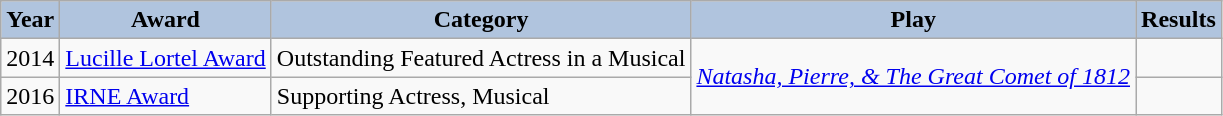<table class="wikitable">
<tr>
<th style="background:#B0C4DE;">Year</th>
<th style="background:#B0C4DE;">Award</th>
<th style="background:#B0C4DE;">Category</th>
<th style="background:#B0C4DE;">Play</th>
<th style="background:#B0C4DE;">Results</th>
</tr>
<tr>
<td>2014</td>
<td><a href='#'>Lucille Lortel Award</a></td>
<td>Outstanding Featured Actress in a Musical</td>
<td rowspan="2"><em><a href='#'>Natasha, Pierre, & The Great Comet of 1812</a></em></td>
<td></td>
</tr>
<tr>
<td>2016</td>
<td><a href='#'>IRNE Award</a></td>
<td>Supporting Actress, Musical</td>
<td></td>
</tr>
</table>
